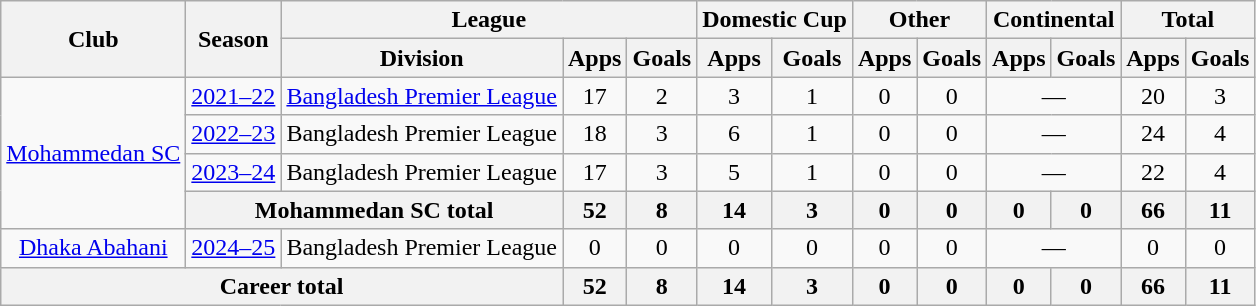<table class="wikitable" style="text-align:center">
<tr>
<th rowspan="2">Club</th>
<th rowspan="2">Season</th>
<th colspan="3">League</th>
<th colspan="2">Domestic Cup</th>
<th colspan="2">Other</th>
<th colspan="2">Continental</th>
<th colspan="2">Total</th>
</tr>
<tr>
<th>Division</th>
<th>Apps</th>
<th>Goals</th>
<th>Apps</th>
<th>Goals</th>
<th>Apps</th>
<th>Goals</th>
<th>Apps</th>
<th>Goals</th>
<th>Apps</th>
<th>Goals</th>
</tr>
<tr>
<td rowspan=4><a href='#'>Mohammedan SC</a></td>
<td><a href='#'>2021–22</a></td>
<td><a href='#'>Bangladesh Premier League</a></td>
<td>17</td>
<td>2</td>
<td>3</td>
<td>1</td>
<td>0</td>
<td>0</td>
<td colspan="2">—</td>
<td>20</td>
<td>3</td>
</tr>
<tr>
<td><a href='#'>2022–23</a></td>
<td>Bangladesh Premier League</td>
<td>18</td>
<td>3</td>
<td>6</td>
<td>1</td>
<td>0</td>
<td>0</td>
<td colspan="2">—</td>
<td>24</td>
<td>4</td>
</tr>
<tr>
<td><a href='#'>2023–24</a></td>
<td>Bangladesh Premier League</td>
<td>17</td>
<td>3</td>
<td>5</td>
<td>1</td>
<td>0</td>
<td>0</td>
<td colspan="2">—</td>
<td>22</td>
<td>4</td>
</tr>
<tr>
<th colspan="2">Mohammedan SC total</th>
<th>52</th>
<th>8</th>
<th>14</th>
<th>3</th>
<th>0</th>
<th>0</th>
<th>0</th>
<th>0</th>
<th>66</th>
<th>11</th>
</tr>
<tr>
<td><a href='#'>Dhaka Abahani</a></td>
<td><a href='#'>2024–25</a></td>
<td>Bangladesh Premier League</td>
<td>0</td>
<td>0</td>
<td>0</td>
<td>0</td>
<td>0</td>
<td>0</td>
<td colspan="2">—</td>
<td>0</td>
<td>0</td>
</tr>
<tr>
<th colspan="3">Career total</th>
<th>52</th>
<th>8</th>
<th>14</th>
<th>3</th>
<th>0</th>
<th>0</th>
<th>0</th>
<th>0</th>
<th>66</th>
<th>11</th>
</tr>
</table>
